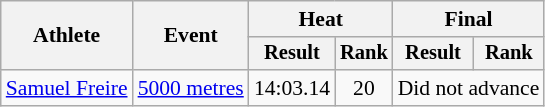<table class=wikitable style=font-size:90%>
<tr>
<th rowspan=2>Athlete</th>
<th rowspan=2>Event</th>
<th colspan=2>Heat</th>
<th colspan=2>Final</th>
</tr>
<tr style=font-size:95%>
<th>Result</th>
<th>Rank</th>
<th>Result</th>
<th>Rank</th>
</tr>
<tr align=center>
<td align=left><a href='#'>Samuel Freire</a></td>
<td align=left><a href='#'>5000 metres</a></td>
<td>14:03.14</td>
<td>20</td>
<td colspan=2>Did not advance</td>
</tr>
</table>
